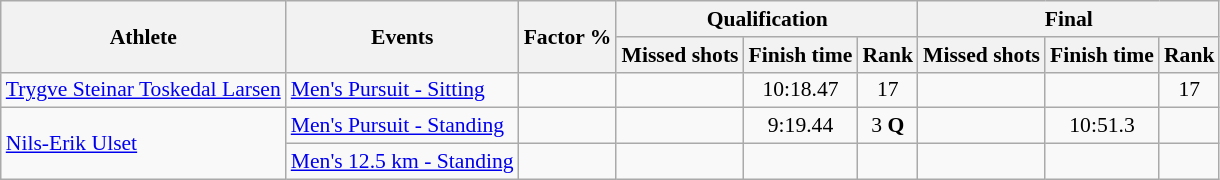<table class="wikitable" style="font-size:90%">
<tr>
<th rowspan="2">Athlete</th>
<th rowspan="2">Events</th>
<th rowspan="2">Factor %</th>
<th colspan="3">Qualification</th>
<th colspan="3">Final</th>
</tr>
<tr>
<th>Missed shots</th>
<th>Finish time</th>
<th>Rank</th>
<th>Missed shots</th>
<th>Finish time</th>
<th>Rank</th>
</tr>
<tr>
<td><a href='#'>Trygve Steinar Toskedal Larsen</a></td>
<td><a href='#'>Men's Pursuit - Sitting</a></td>
<td align="center"></td>
<td align="center"></td>
<td align="center">10:18.47</td>
<td align="center">17</td>
<td align="center"></td>
<td align="center"></td>
<td align="center">17</td>
</tr>
<tr>
<td rowspan=2><a href='#'>Nils-Erik Ulset</a></td>
<td><a href='#'>Men's Pursuit - Standing</a></td>
<td align="center"></td>
<td align="center"></td>
<td align="center">9:19.44</td>
<td align="center">3 <strong>Q</strong></td>
<td align="center"></td>
<td align="center">10:51.3</td>
<td align="center"></td>
</tr>
<tr>
<td><a href='#'>Men's 12.5 km - Standing</a></td>
<td align="center"></td>
<td align="center"></td>
<td align="center"></td>
<td align="center"></td>
<td align="center"></td>
<td align="center"></td>
<td align="center"></td>
</tr>
</table>
